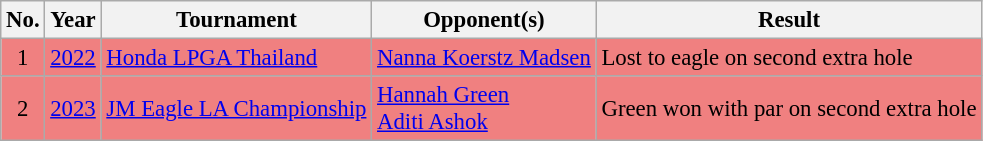<table class="wikitable" style="font-size:95%;">
<tr>
<th>No.</th>
<th>Year</th>
<th>Tournament</th>
<th>Opponent(s)</th>
<th>Result</th>
</tr>
<tr style="background:#F08080;">
<td align=center>1</td>
<td><a href='#'>2022</a></td>
<td><a href='#'>Honda LPGA Thailand</a></td>
<td> <a href='#'>Nanna Koerstz Madsen</a></td>
<td>Lost to eagle on second extra hole</td>
</tr>
<tr style="background:#F08080;">
<td align=center>2</td>
<td><a href='#'>2023</a></td>
<td><a href='#'>JM Eagle LA Championship</a></td>
<td> <a href='#'>Hannah Green</a> <br>  <a href='#'>Aditi Ashok</a></td>
<td>Green won with par on second extra hole</td>
</tr>
</table>
